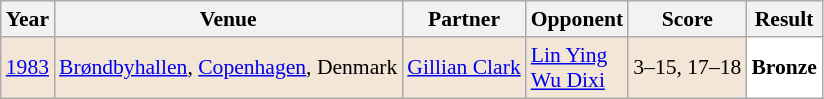<table class="sortable wikitable" style="font-size: 90%;">
<tr>
<th>Year</th>
<th>Venue</th>
<th>Partner</th>
<th>Opponent</th>
<th>Score</th>
<th>Result</th>
</tr>
<tr style="background:#F3E6D7">
<td align="center"><a href='#'>1983</a></td>
<td align="left"><a href='#'>Brøndbyhallen</a>, <a href='#'>Copenhagen</a>, Denmark</td>
<td align="left"> <a href='#'>Gillian Clark</a></td>
<td align="left"> <a href='#'>Lin Ying</a><br> <a href='#'>Wu Dixi</a></td>
<td align="left">3–15, 17–18</td>
<td style="text-align:left; background:white"> <strong>Bronze</strong></td>
</tr>
</table>
